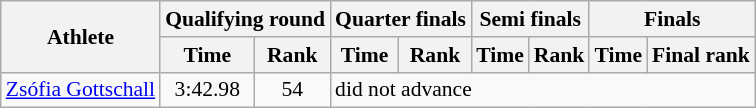<table class="wikitable" style="font-size:90%">
<tr>
<th rowspan="2">Athlete</th>
<th colspan="2">Qualifying round</th>
<th colspan="2">Quarter finals</th>
<th colspan="2">Semi finals</th>
<th colspan="2">Finals</th>
</tr>
<tr>
<th>Time</th>
<th>Rank</th>
<th>Time</th>
<th>Rank</th>
<th>Time</th>
<th>Rank</th>
<th>Time</th>
<th>Final rank</th>
</tr>
<tr>
<td><a href='#'>Zsófia Gottschall</a></td>
<td align="center">3:42.98</td>
<td align="center">54</td>
<td colspan="6">did not advance</td>
</tr>
</table>
